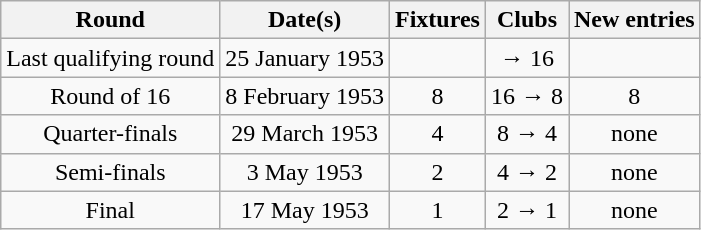<table class="wikitable" style="text-align:center">
<tr>
<th>Round</th>
<th>Date(s)</th>
<th>Fixtures</th>
<th>Clubs</th>
<th>New entries</th>
</tr>
<tr>
<td>Last qualifying round</td>
<td>25 January 1953</td>
<td></td>
<td>→ 16</td>
<td></td>
</tr>
<tr>
<td>Round of 16</td>
<td>8 February 1953</td>
<td>8</td>
<td>16 → 8</td>
<td>8</td>
</tr>
<tr>
<td>Quarter-finals</td>
<td>29 March 1953</td>
<td>4</td>
<td>8 → 4</td>
<td>none</td>
</tr>
<tr>
<td>Semi-finals</td>
<td>3 May 1953</td>
<td>2</td>
<td>4 → 2</td>
<td>none</td>
</tr>
<tr>
<td>Final</td>
<td>17 May 1953</td>
<td>1</td>
<td>2 → 1</td>
<td>none</td>
</tr>
</table>
